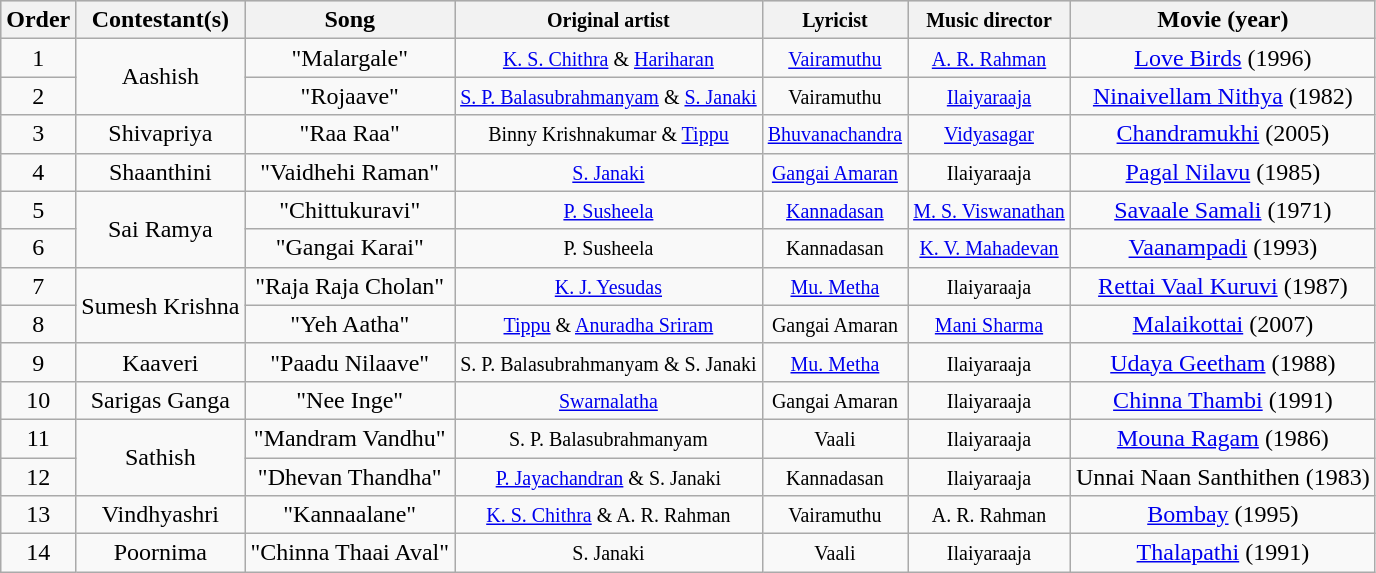<table class="wikitable sortable" style="text-align: center; width: auto;">
<tr style="background:lightgrey; text-align:center;">
<th>Order</th>
<th>Contestant(s)</th>
<th>Song</th>
<th><small>Original artist</small></th>
<th><small>Lyricist</small></th>
<th><small>Music director</small></th>
<th>Movie (year)</th>
</tr>
<tr>
<td>1</td>
<td rowspan=2>Aashish</td>
<td>"Malargale"</td>
<td><small><a href='#'>K. S. Chithra</a> & <a href='#'>Hariharan</a></small></td>
<td><small><a href='#'>Vairamuthu</a></small></td>
<td><small><a href='#'>A. R. Rahman</a></small></td>
<td><a href='#'>Love Birds</a> (1996)</td>
</tr>
<tr>
<td>2</td>
<td>"Rojaave"</td>
<td><small><a href='#'>S. P. Balasubrahmanyam</a> & <a href='#'>S. Janaki</a></small></td>
<td><small>Vairamuthu</small></td>
<td><small><a href='#'>Ilaiyaraaja</a></small></td>
<td><a href='#'>Ninaivellam Nithya</a> (1982)</td>
</tr>
<tr>
<td>3</td>
<td>Shivapriya</td>
<td>"Raa Raa"</td>
<td><small>Binny Krishnakumar & <a href='#'>Tippu</a></small></td>
<td><small><a href='#'>Bhuvanachandra</a></small></td>
<td><small><a href='#'>Vidyasagar</a></small></td>
<td><a href='#'>Chandramukhi</a> (2005)</td>
</tr>
<tr>
<td>4</td>
<td>Shaanthini</td>
<td>"Vaidhehi Raman"</td>
<td><small><a href='#'>S. Janaki</a></small></td>
<td><small><a href='#'>Gangai Amaran</a></small></td>
<td><small>Ilaiyaraaja</small></td>
<td><a href='#'>Pagal Nilavu</a> (1985)</td>
</tr>
<tr>
<td>5</td>
<td rowspan=2>Sai Ramya</td>
<td>"Chittukuravi"</td>
<td><small><a href='#'>P. Susheela</a></small></td>
<td><small><a href='#'>Kannadasan</a></small></td>
<td><small><a href='#'>M. S. Viswanathan</a></small></td>
<td><a href='#'>Savaale Samali</a> (1971)</td>
</tr>
<tr>
<td>6</td>
<td>"Gangai Karai"</td>
<td><small>P. Susheela</small></td>
<td><small>Kannadasan</small></td>
<td><small><a href='#'>K. V. Mahadevan</a></small></td>
<td><a href='#'>Vaanampadi</a> (1993)</td>
</tr>
<tr>
<td>7</td>
<td rowspan=2>Sumesh Krishna</td>
<td>"Raja Raja Cholan"</td>
<td><small><a href='#'>K. J. Yesudas</a></small></td>
<td><small><a href='#'>Mu. Metha</a></small></td>
<td><small>Ilaiyaraaja</small></td>
<td><a href='#'>Rettai Vaal Kuruvi</a> (1987)</td>
</tr>
<tr>
<td>8</td>
<td>"Yeh Aatha"</td>
<td><small><a href='#'>Tippu</a> & <a href='#'>Anuradha Sriram</a></small></td>
<td><small>Gangai Amaran</small></td>
<td><small><a href='#'>Mani Sharma</a></small></td>
<td><a href='#'>Malaikottai</a> (2007)</td>
</tr>
<tr>
<td>9</td>
<td>Kaaveri</td>
<td>"Paadu Nilaave"</td>
<td><small>S. P. Balasubrahmanyam & S. Janaki</small></td>
<td><small><a href='#'>Mu. Metha</a></small></td>
<td><small>Ilaiyaraaja</small></td>
<td><a href='#'>Udaya Geetham</a> (1988)</td>
</tr>
<tr>
<td>10</td>
<td>Sarigas Ganga</td>
<td>"Nee Inge"</td>
<td><small><a href='#'>Swarnalatha</a></small></td>
<td><small>Gangai Amaran</small></td>
<td><small>Ilaiyaraaja</small></td>
<td><a href='#'>Chinna Thambi</a> (1991)</td>
</tr>
<tr>
<td>11</td>
<td rowspan=2>Sathish</td>
<td>"Mandram Vandhu"</td>
<td><small>S. P. Balasubrahmanyam</small></td>
<td><small>Vaali</small></td>
<td><small>Ilaiyaraaja</small></td>
<td><a href='#'>Mouna Ragam</a> (1986)</td>
</tr>
<tr>
<td>12</td>
<td>"Dhevan Thandha"</td>
<td><small><a href='#'>P. Jayachandran</a> & S. Janaki</small></td>
<td><small>Kannadasan</small></td>
<td><small>Ilaiyaraaja</small></td>
<td>Unnai Naan Santhithen (1983)</td>
</tr>
<tr>
<td>13</td>
<td>Vindhyashri</td>
<td>"Kannaalane"</td>
<td><small><a href='#'>K. S. Chithra</a> & A. R. Rahman</small></td>
<td><small>Vairamuthu</small></td>
<td><small>A. R. Rahman</small></td>
<td><a href='#'>Bombay</a> (1995)</td>
</tr>
<tr>
<td>14</td>
<td>Poornima</td>
<td>"Chinna Thaai Aval"</td>
<td><small>S. Janaki</small></td>
<td><small>Vaali</small></td>
<td><small>Ilaiyaraaja</small></td>
<td><a href='#'>Thalapathi</a> (1991)</td>
</tr>
</table>
